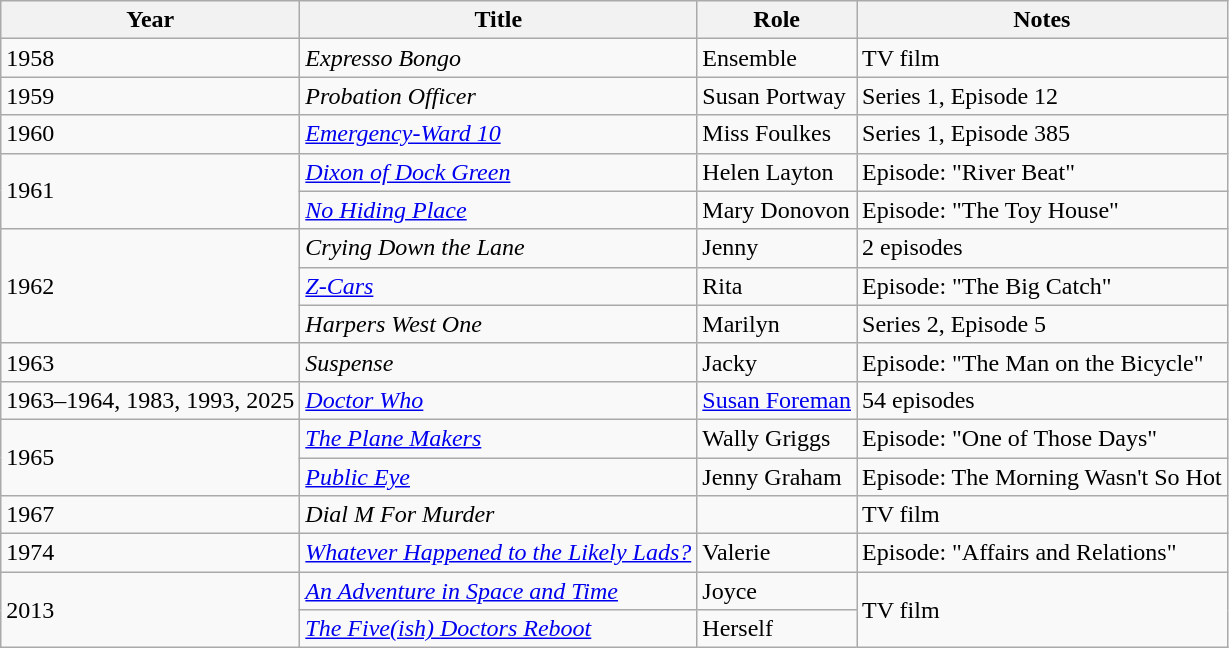<table class="wikitable sortable jquery-tablesorter">
<tr>
<th>Year</th>
<th>Title</th>
<th>Role</th>
<th>Notes</th>
</tr>
<tr>
<td>1958</td>
<td><em>Expresso Bongo</em></td>
<td>Ensemble</td>
<td>TV film</td>
</tr>
<tr>
<td>1959</td>
<td><em>Probation Officer</em></td>
<td>Susan Portway</td>
<td>Series 1, Episode 12</td>
</tr>
<tr>
<td>1960</td>
<td><em><a href='#'>Emergency-Ward 10</a></em></td>
<td>Miss Foulkes</td>
<td>Series 1, Episode 385</td>
</tr>
<tr>
<td rowspan="2">1961</td>
<td><em><a href='#'>Dixon of Dock Green</a></em></td>
<td>Helen Layton</td>
<td>Episode: "River Beat"</td>
</tr>
<tr>
<td><em><a href='#'>No Hiding Place</a></em></td>
<td>Mary Donovon</td>
<td>Episode: "The Toy House"</td>
</tr>
<tr>
<td rowspan="3">1962</td>
<td><em>Crying Down the Lane</em></td>
<td>Jenny</td>
<td>2 episodes</td>
</tr>
<tr>
<td><em><a href='#'>Z-Cars</a></em></td>
<td>Rita</td>
<td>Episode: "The Big Catch"</td>
</tr>
<tr>
<td><em>Harpers West One</em></td>
<td>Marilyn</td>
<td>Series 2, Episode 5</td>
</tr>
<tr>
<td>1963</td>
<td><em>Suspense</em></td>
<td>Jacky</td>
<td>Episode: "The Man on the Bicycle"</td>
</tr>
<tr>
<td>1963–1964, 1983, 1993, 2025</td>
<td><em><a href='#'>Doctor Who</a></em></td>
<td><a href='#'>Susan Foreman</a></td>
<td>54 episodes</td>
</tr>
<tr>
<td rowspan="2">1965</td>
<td><em><a href='#'>The Plane Makers</a></em></td>
<td>Wally Griggs</td>
<td>Episode: "One of Those Days"</td>
</tr>
<tr>
<td><em><a href='#'>Public Eye</a></em></td>
<td>Jenny Graham</td>
<td>Episode: The Morning Wasn't So Hot</td>
</tr>
<tr>
<td>1967<br></td>
<td><em>Dial M For Murder</em></td>
<td></td>
<td>TV film</td>
</tr>
<tr>
<td>1974</td>
<td><em><a href='#'>Whatever Happened to the Likely Lads?</a></em></td>
<td>Valerie</td>
<td>Episode: "Affairs and Relations"</td>
</tr>
<tr>
<td rowspan="2">2013</td>
<td><em><a href='#'>An Adventure in Space and Time</a></em></td>
<td>Joyce</td>
<td rowspan="2">TV film</td>
</tr>
<tr>
<td><em><a href='#'>The Five(ish) Doctors Reboot</a></em></td>
<td>Herself</td>
</tr>
</table>
